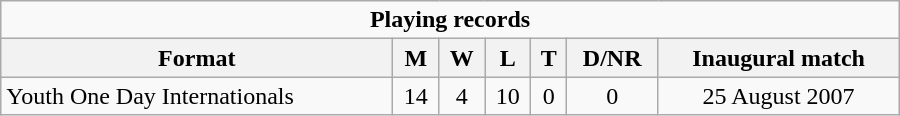<table class="wikitable" style="text-align: center; width: 600px">
<tr>
<td colspan="8" align="center"><strong>Playing records</strong></td>
</tr>
<tr>
<th>Format</th>
<th>M</th>
<th>W</th>
<th>L</th>
<th>T</th>
<th>D/NR</th>
<th>Inaugural match</th>
</tr>
<tr>
<td align="left">Youth One Day Internationals</td>
<td>14</td>
<td>4</td>
<td>10</td>
<td>0</td>
<td>0</td>
<td>25 August 2007</td>
</tr>
</table>
